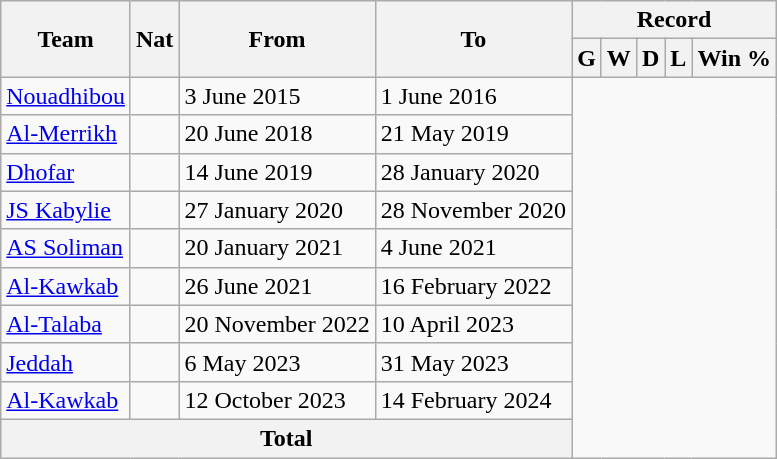<table class="wikitable" style="text-align: center">
<tr>
<th rowspan="2">Team</th>
<th rowspan="2">Nat</th>
<th rowspan="2">From</th>
<th rowspan="2">To</th>
<th colspan="5">Record</th>
</tr>
<tr>
<th>G</th>
<th>W</th>
<th>D</th>
<th>L</th>
<th>Win %</th>
</tr>
<tr>
<td align=left><a href='#'>Nouadhibou</a></td>
<td></td>
<td align=left>3 June 2015</td>
<td align=left>1 June 2016<br></td>
</tr>
<tr>
<td align=left><a href='#'>Al-Merrikh</a></td>
<td></td>
<td align=left>20 June 2018</td>
<td align=left>21 May 2019<br></td>
</tr>
<tr>
<td align=left><a href='#'>Dhofar</a></td>
<td></td>
<td align=left>14 June 2019</td>
<td align=left>28 January 2020<br></td>
</tr>
<tr>
<td align=left><a href='#'>JS Kabylie</a></td>
<td></td>
<td align=left>27 January 2020</td>
<td align=left>28 November 2020<br></td>
</tr>
<tr>
<td align=left><a href='#'>AS Soliman</a></td>
<td></td>
<td align=left>20 January 2021</td>
<td align=left>4 June 2021<br></td>
</tr>
<tr>
<td align=left><a href='#'>Al-Kawkab</a></td>
<td></td>
<td align=left>26 June 2021</td>
<td align=left>16 February 2022<br></td>
</tr>
<tr>
<td align=left><a href='#'>Al-Talaba</a></td>
<td></td>
<td align=left>20 November 2022</td>
<td align=left>10 April 2023<br></td>
</tr>
<tr>
<td align=left><a href='#'>Jeddah</a></td>
<td></td>
<td align=left>6 May 2023</td>
<td align=left>31 May 2023<br></td>
</tr>
<tr>
<td align=left><a href='#'>Al-Kawkab</a></td>
<td></td>
<td align=left>12 October 2023</td>
<td align=left>14 February 2024<br></td>
</tr>
<tr>
<th colspan="4" align="center" valign=middle>Total<br></th>
</tr>
</table>
